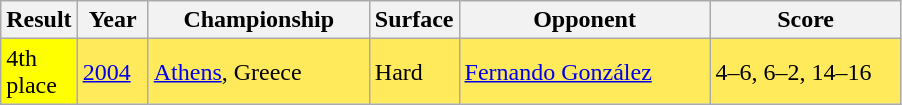<table class="sortable wikitable">
<tr>
<th style="width:40px">Result</th>
<th style="width:40px">Year</th>
<th style="width:140px">Championship</th>
<th style="width:50px">Surface</th>
<th style="width:160px">Opponent</th>
<th style="width:120px" class="unsortable">Score</th>
</tr>
<tr bgcolor=FFEA5C>
<td bgcolor=yellow>4th place</td>
<td><a href='#'>2004</a></td>
<td><a href='#'>Athens</a>, Greece</td>
<td>Hard</td>
<td> <a href='#'>Fernando González</a></td>
<td>4–6, 6–2, 14–16</td>
</tr>
</table>
